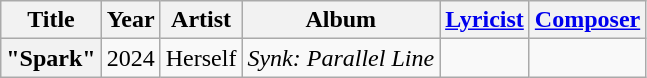<table class="wikitable sortable mw-collapsible plainrowheaders" style="text-align:center">
<tr>
<th scope="col">Title</th>
<th scope="col">Year</th>
<th scope="col">Artist</th>
<th scope="col">Album</th>
<th scope="col"><a href='#'>Lyricist</a></th>
<th scope="col"><a href='#'>Composer</a></th>
</tr>
<tr>
<th scope="row">"Spark"</th>
<td>2024</td>
<td>Herself</td>
<td><em>Synk: Parallel Line</em></td>
<td></td>
<td></td>
</tr>
</table>
